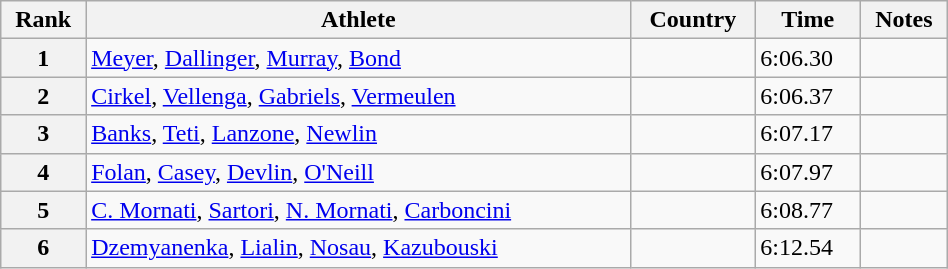<table class="wikitable sortable" width=50%>
<tr>
<th>Rank</th>
<th>Athlete</th>
<th>Country</th>
<th>Time</th>
<th>Notes</th>
</tr>
<tr>
<th>1</th>
<td><a href='#'>Meyer</a>, <a href='#'>Dallinger</a>, <a href='#'>Murray</a>, <a href='#'>Bond</a></td>
<td></td>
<td>6:06.30</td>
<td></td>
</tr>
<tr>
<th>2</th>
<td><a href='#'>Cirkel</a>, <a href='#'>Vellenga</a>, <a href='#'>Gabriels</a>, <a href='#'>Vermeulen</a></td>
<td></td>
<td>6:06.37</td>
<td></td>
</tr>
<tr>
<th>3</th>
<td><a href='#'>Banks</a>, <a href='#'>Teti</a>, <a href='#'>Lanzone</a>, <a href='#'>Newlin</a></td>
<td></td>
<td>6:07.17</td>
<td></td>
</tr>
<tr>
<th>4</th>
<td><a href='#'>Folan</a>, <a href='#'>Casey</a>, <a href='#'>Devlin</a>, <a href='#'>O'Neill</a></td>
<td></td>
<td>6:07.97</td>
<td></td>
</tr>
<tr>
<th>5</th>
<td><a href='#'>C. Mornati</a>, <a href='#'>Sartori</a>, <a href='#'>N. Mornati</a>, <a href='#'>Carboncini</a></td>
<td></td>
<td>6:08.77</td>
<td></td>
</tr>
<tr>
<th>6</th>
<td><a href='#'>Dzemyanenka</a>, <a href='#'>Lialin</a>, <a href='#'>Nosau</a>, <a href='#'>Kazubouski</a></td>
<td></td>
<td>6:12.54</td>
<td></td>
</tr>
</table>
